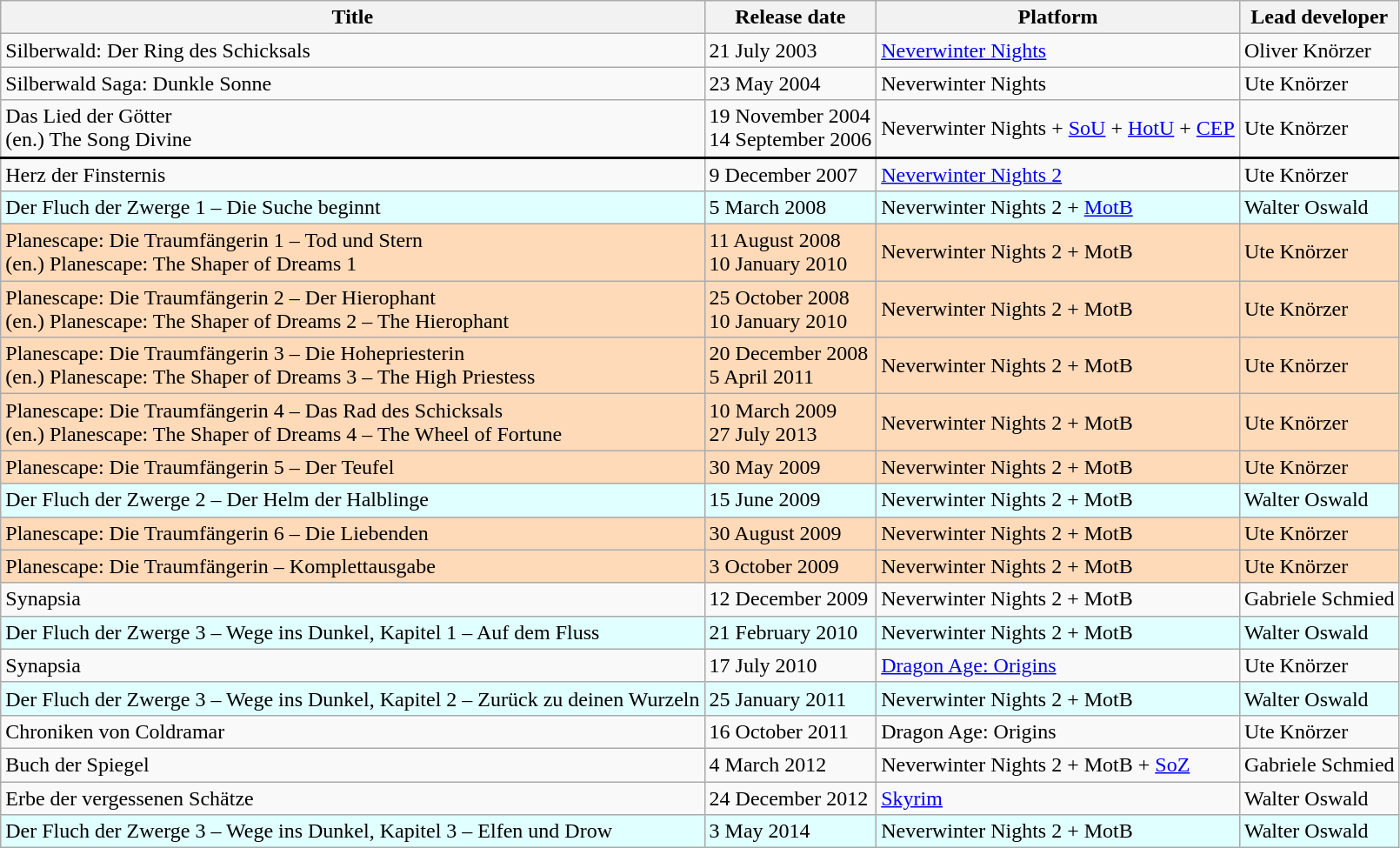<table class="wikitable">
<tr>
<th>Title</th>
<th>Release date</th>
<th>Platform</th>
<th>Lead developer</th>
</tr>
<tr>
<td>Silberwald: Der Ring des Schicksals</td>
<td>21 July 2003</td>
<td><a href='#'>Neverwinter Nights</a></td>
<td>Oliver Knörzer</td>
</tr>
<tr>
<td>Silberwald Saga: Dunkle Sonne</td>
<td>23 May 2004</td>
<td>Neverwinter Nights</td>
<td>Ute Knörzer</td>
</tr>
<tr style="border-bottom: 2px solid black;">
<td>Das Lied der Götter<br>(en.) The Song Divine</td>
<td>19 November 2004<br>14 September 2006</td>
<td>Neverwinter Nights + <a href='#'>SoU</a> + <a href='#'>HotU</a> + <a href='#'>CEP</a></td>
<td>Ute Knörzer</td>
</tr>
<tr>
<td>Herz der Finsternis</td>
<td>9 December 2007</td>
<td><a href='#'>Neverwinter Nights 2</a></td>
<td>Ute Knörzer</td>
</tr>
<tr style="background: LightCyan;">
<td>Der Fluch der Zwerge 1 – Die Suche beginnt</td>
<td>5 March 2008</td>
<td>Neverwinter Nights 2 + <a href='#'>MotB</a></td>
<td>Walter Oswald</td>
</tr>
<tr style="background: PeachPuff;">
<td>Planescape: Die Traumfängerin 1 – Tod und Stern<br>(en.) Planescape: The Shaper of Dreams 1</td>
<td>11 August 2008<br>10 January 2010</td>
<td>Neverwinter Nights 2 + MotB</td>
<td>Ute Knörzer</td>
</tr>
<tr style="background: PeachPuff;">
<td>Planescape: Die Traumfängerin 2 – Der Hierophant<br>(en.) Planescape: The Shaper of Dreams 2 – The Hierophant</td>
<td>25 October 2008<br>10 January 2010</td>
<td>Neverwinter Nights 2 + MotB</td>
<td>Ute Knörzer</td>
</tr>
<tr style="background: PeachPuff;">
<td>Planescape: Die Traumfängerin 3 – Die Hohepriesterin<br>(en.) Planescape: The Shaper of Dreams 3 – The High Priestess</td>
<td>20 December 2008<br>5 April 2011</td>
<td>Neverwinter Nights 2 + MotB</td>
<td>Ute Knörzer</td>
</tr>
<tr style="background: PeachPuff;">
<td>Planescape: Die Traumfängerin 4 – Das Rad des Schicksals<br>(en.) Planescape: The Shaper of Dreams 4 – The Wheel of Fortune</td>
<td>10 March 2009<br>27 July 2013</td>
<td>Neverwinter Nights 2 + MotB</td>
<td>Ute Knörzer</td>
</tr>
<tr style="background: PeachPuff;">
<td>Planescape: Die Traumfängerin 5 – Der Teufel</td>
<td>30 May 2009</td>
<td>Neverwinter Nights 2 + MotB</td>
<td>Ute Knörzer</td>
</tr>
<tr style="background: LightCyan;">
<td>Der Fluch der Zwerge 2 – Der Helm der Halblinge</td>
<td>15 June 2009</td>
<td>Neverwinter Nights 2 + MotB</td>
<td>Walter Oswald</td>
</tr>
<tr style="background: PeachPuff;">
<td>Planescape: Die Traumfängerin 6 – Die Liebenden</td>
<td>30 August 2009</td>
<td>Neverwinter Nights 2 + MotB</td>
<td>Ute Knörzer</td>
</tr>
<tr style="background: PeachPuff;">
<td>Planescape: Die Traumfängerin – Komplettausgabe</td>
<td>3 October 2009</td>
<td>Neverwinter Nights 2 + MotB</td>
<td>Ute Knörzer</td>
</tr>
<tr>
<td>Synapsia</td>
<td>12 December 2009</td>
<td>Neverwinter Nights 2 + MotB</td>
<td>Gabriele Schmied</td>
</tr>
<tr style="background: LightCyan;">
<td>Der Fluch der Zwerge 3 – Wege ins Dunkel, Kapitel 1 – Auf dem Fluss</td>
<td>21 February 2010</td>
<td>Neverwinter Nights 2 + MotB</td>
<td>Walter Oswald</td>
</tr>
<tr>
<td>Synapsia</td>
<td>17 July 2010</td>
<td><a href='#'>Dragon Age: Origins</a></td>
<td>Ute Knörzer</td>
</tr>
<tr style="background: LightCyan;">
<td>Der Fluch der Zwerge 3 – Wege ins Dunkel, Kapitel 2 – Zurück zu deinen Wurzeln</td>
<td>25 January 2011</td>
<td>Neverwinter Nights 2 + MotB</td>
<td>Walter Oswald</td>
</tr>
<tr>
<td>Chroniken von Coldramar</td>
<td>16 October 2011</td>
<td>Dragon Age: Origins</td>
<td>Ute Knörzer</td>
</tr>
<tr>
<td>Buch der Spiegel</td>
<td>4 March 2012</td>
<td>Neverwinter Nights 2 + MotB + <a href='#'>SoZ</a></td>
<td>Gabriele Schmied</td>
</tr>
<tr>
<td>Erbe der vergessenen Schätze</td>
<td>24 December 2012</td>
<td><a href='#'>Skyrim</a></td>
<td>Walter Oswald</td>
</tr>
<tr style="background: LightCyan;">
<td>Der Fluch der Zwerge 3 – Wege ins Dunkel, Kapitel 3 – Elfen und Drow</td>
<td>3 May 2014</td>
<td>Neverwinter Nights 2 + MotB</td>
<td>Walter Oswald</td>
</tr>
</table>
